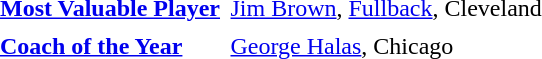<table cellpadding="3" cellspacing="1">
<tr>
<td><strong><a href='#'>Most Valuable Player</a></strong></td>
<td><a href='#'>Jim Brown</a>, <a href='#'>Fullback</a>, Cleveland</td>
</tr>
<tr>
<td><strong><a href='#'>Coach of the Year</a></strong></td>
<td><a href='#'>George Halas</a>, Chicago</td>
</tr>
</table>
